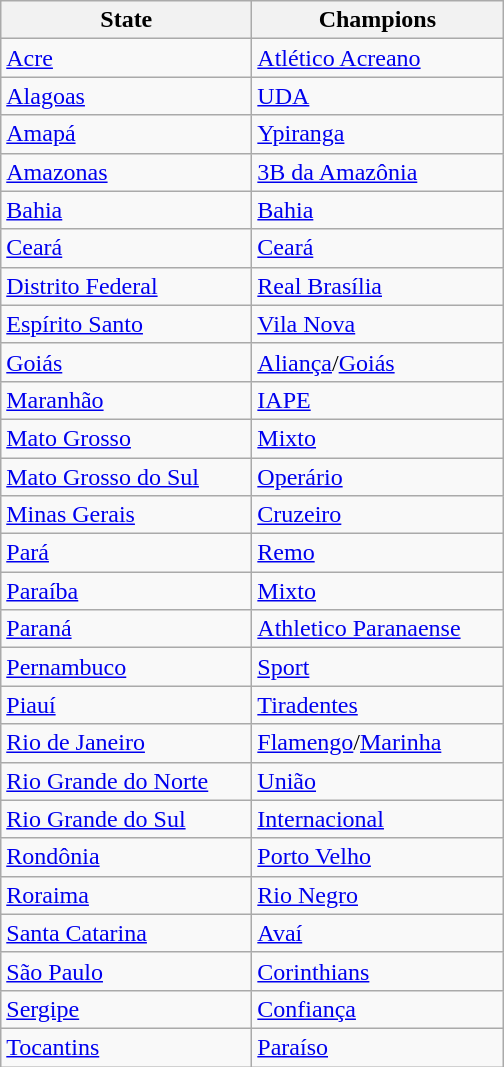<table class="wikitable">
<tr>
<th width=160px>State</th>
<th width=160px>Champions</th>
</tr>
<tr>
<td> <a href='#'>Acre</a></td>
<td><a href='#'>Atlético Acreano</a></td>
</tr>
<tr>
<td> <a href='#'>Alagoas</a></td>
<td><a href='#'>UDA</a></td>
</tr>
<tr>
<td> <a href='#'>Amapá</a></td>
<td><a href='#'>Ypiranga</a></td>
</tr>
<tr>
<td> <a href='#'>Amazonas</a></td>
<td><a href='#'>3B da Amazônia</a></td>
</tr>
<tr>
<td> <a href='#'>Bahia</a></td>
<td><a href='#'>Bahia</a></td>
</tr>
<tr>
<td> <a href='#'>Ceará</a></td>
<td><a href='#'>Ceará</a></td>
</tr>
<tr>
<td> <a href='#'>Distrito Federal</a></td>
<td><a href='#'>Real Brasília</a></td>
</tr>
<tr>
<td> <a href='#'>Espírito Santo</a></td>
<td><a href='#'>Vila Nova</a></td>
</tr>
<tr>
<td> <a href='#'>Goiás</a></td>
<td><a href='#'>Aliança</a>/<a href='#'>Goiás</a></td>
</tr>
<tr>
<td> <a href='#'>Maranhão</a></td>
<td><a href='#'>IAPE</a></td>
</tr>
<tr>
<td> <a href='#'>Mato Grosso</a></td>
<td><a href='#'>Mixto</a></td>
</tr>
<tr>
<td> <a href='#'>Mato Grosso do Sul</a></td>
<td><a href='#'>Operário</a></td>
</tr>
<tr>
<td> <a href='#'>Minas Gerais</a></td>
<td><a href='#'>Cruzeiro</a></td>
</tr>
<tr>
<td> <a href='#'>Pará</a></td>
<td><a href='#'>Remo</a></td>
</tr>
<tr>
<td> <a href='#'>Paraíba</a></td>
<td><a href='#'>Mixto</a></td>
</tr>
<tr>
<td> <a href='#'>Paraná</a></td>
<td><a href='#'>Athletico Paranaense</a></td>
</tr>
<tr>
<td> <a href='#'>Pernambuco</a></td>
<td><a href='#'>Sport</a></td>
</tr>
<tr>
<td> <a href='#'>Piauí</a></td>
<td><a href='#'>Tiradentes</a></td>
</tr>
<tr>
<td> <a href='#'>Rio de Janeiro</a></td>
<td><a href='#'>Flamengo</a>/<a href='#'>Marinha</a></td>
</tr>
<tr>
<td> <a href='#'>Rio Grande do Norte</a></td>
<td><a href='#'>União</a></td>
</tr>
<tr>
<td> <a href='#'>Rio Grande do Sul</a></td>
<td><a href='#'>Internacional</a></td>
</tr>
<tr>
<td> <a href='#'>Rondônia</a></td>
<td><a href='#'>Porto Velho</a></td>
</tr>
<tr>
<td> <a href='#'>Roraima</a></td>
<td><a href='#'>Rio Negro</a></td>
</tr>
<tr>
<td> <a href='#'>Santa Catarina</a></td>
<td><a href='#'>Avaí</a></td>
</tr>
<tr>
<td> <a href='#'>São Paulo</a></td>
<td><a href='#'>Corinthians</a></td>
</tr>
<tr>
<td> <a href='#'>Sergipe</a></td>
<td><a href='#'>Confiança</a></td>
</tr>
<tr>
<td> <a href='#'>Tocantins</a></td>
<td><a href='#'>Paraíso</a></td>
</tr>
</table>
